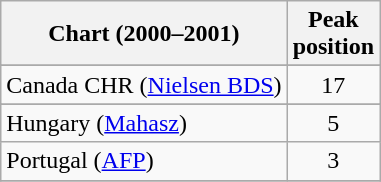<table class="wikitable sortable">
<tr>
<th>Chart (2000–2001)</th>
<th>Peak<br>position</th>
</tr>
<tr>
</tr>
<tr>
<td>Canada CHR (<a href='#'>Nielsen BDS</a>)</td>
<td align="center">17</td>
</tr>
<tr>
</tr>
<tr>
<td>Hungary (<a href='#'>Mahasz</a>)</td>
<td align="center">5</td>
</tr>
<tr>
<td>Portugal (<a href='#'>AFP</a>)</td>
<td align="center">3</td>
</tr>
<tr>
</tr>
</table>
